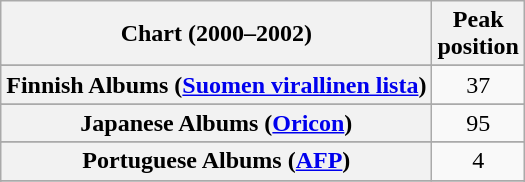<table class="wikitable sortable plainrowheaders" style="text-align:center">
<tr>
<th scope="col">Chart (2000–2002)</th>
<th scope="col">Peak<br>position</th>
</tr>
<tr>
</tr>
<tr>
</tr>
<tr>
</tr>
<tr>
</tr>
<tr>
</tr>
<tr>
</tr>
<tr>
</tr>
<tr>
<th scope="row">Finnish Albums (<a href='#'>Suomen virallinen lista</a>)</th>
<td>37</td>
</tr>
<tr>
</tr>
<tr>
</tr>
<tr>
</tr>
<tr>
</tr>
<tr>
<th scope="row">Japanese Albums (<a href='#'>Oricon</a>)</th>
<td>95</td>
</tr>
<tr>
</tr>
<tr>
</tr>
<tr>
</tr>
<tr>
<th scope="row">Portuguese Albums (<a href='#'>AFP</a>)</th>
<td>4</td>
</tr>
<tr>
</tr>
<tr>
</tr>
<tr>
</tr>
<tr>
</tr>
<tr>
</tr>
</table>
